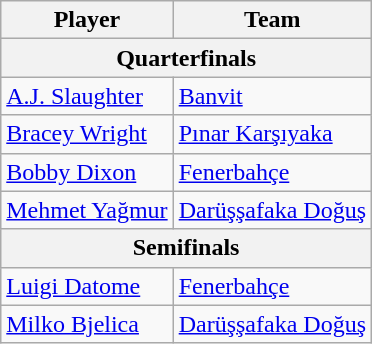<table class="wikitable">
<tr>
<th>Player</th>
<th>Team</th>
</tr>
<tr>
<th colspan=2>Quarterfinals</th>
</tr>
<tr>
<td> <a href='#'>A.J. Slaughter</a></td>
<td><a href='#'>Banvit</a></td>
</tr>
<tr>
<td> <a href='#'>Bracey Wright</a></td>
<td><a href='#'>Pınar Karşıyaka</a></td>
</tr>
<tr>
<td> <a href='#'>Bobby Dixon</a></td>
<td><a href='#'>Fenerbahçe</a></td>
</tr>
<tr>
<td> <a href='#'>Mehmet Yağmur</a></td>
<td><a href='#'>Darüşşafaka Doğuş</a></td>
</tr>
<tr>
<th colspan=2>Semifinals</th>
</tr>
<tr>
<td> <a href='#'>Luigi Datome</a></td>
<td><a href='#'>Fenerbahçe</a></td>
</tr>
<tr>
<td> <a href='#'>Milko Bjelica</a></td>
<td><a href='#'>Darüşşafaka Doğuş</a></td>
</tr>
</table>
